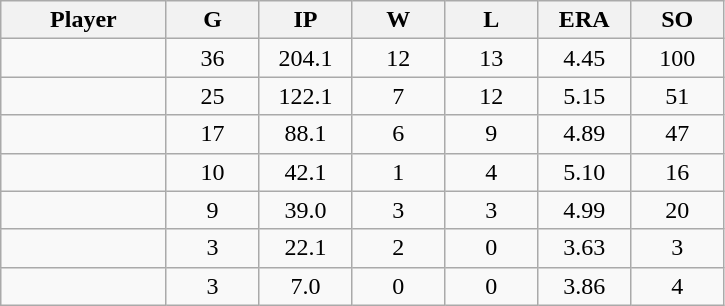<table class="wikitable sortable">
<tr>
<th bgcolor="#DDDDFF" width="16%">Player</th>
<th bgcolor="#DDDDFF" width="9%">G</th>
<th bgcolor="#DDDDFF" width="9%">IP</th>
<th bgcolor="#DDDDFF" width="9%">W</th>
<th bgcolor="#DDDDFF" width="9%">L</th>
<th bgcolor="#DDDDFF" width="9%">ERA</th>
<th bgcolor="#DDDDFF" width="9%">SO</th>
</tr>
<tr align="center">
<td></td>
<td>36</td>
<td>204.1</td>
<td>12</td>
<td>13</td>
<td>4.45</td>
<td>100</td>
</tr>
<tr align="center">
<td></td>
<td>25</td>
<td>122.1</td>
<td>7</td>
<td>12</td>
<td>5.15</td>
<td>51</td>
</tr>
<tr align="center">
<td></td>
<td>17</td>
<td>88.1</td>
<td>6</td>
<td>9</td>
<td>4.89</td>
<td>47</td>
</tr>
<tr align="center">
<td></td>
<td>10</td>
<td>42.1</td>
<td>1</td>
<td>4</td>
<td>5.10</td>
<td>16</td>
</tr>
<tr align="center">
<td></td>
<td>9</td>
<td>39.0</td>
<td>3</td>
<td>3</td>
<td>4.99</td>
<td>20</td>
</tr>
<tr align="center">
<td></td>
<td>3</td>
<td>22.1</td>
<td>2</td>
<td>0</td>
<td>3.63</td>
<td>3</td>
</tr>
<tr align="center">
<td></td>
<td>3</td>
<td>7.0</td>
<td>0</td>
<td>0</td>
<td>3.86</td>
<td>4</td>
</tr>
</table>
